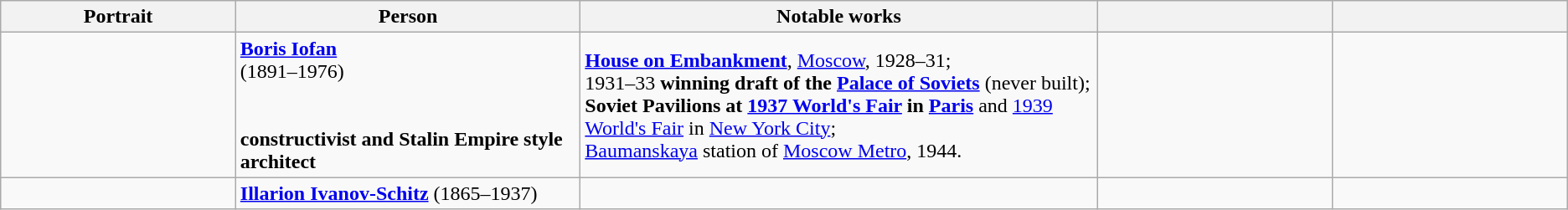<table class="wikitable">
<tr ">
<th style="width:15%;">Portrait</th>
<th style="width:22%;">Person</th>
<th style="width:33%;">Notable works</th>
<th style="width:15%;"></th>
<th style="width:15%;"></th>
</tr>
<tr>
<td></td>
<td><strong><a href='#'>Boris Iofan</a></strong><br> (1891–1976)<br><br><br><strong>constructivist and Stalin Empire style architect</strong></td>
<td><strong><a href='#'>House on Embankment</a></strong>, <a href='#'>Moscow</a>, 1928–31;<br>1931–33 <strong>winning draft of the <a href='#'>Palace of Soviets</a></strong> (never built);<br><strong>Soviet Pavilions at <a href='#'>1937 World's Fair</a> in <a href='#'>Paris</a></strong> and <a href='#'>1939 World's Fair</a> in <a href='#'>New York City</a>;<br><a href='#'>Baumanskaya</a> station of <a href='#'>Moscow Metro</a>, 1944.</td>
<td></td>
<td></td>
</tr>
<tr>
<td></td>
<td><strong><a href='#'>Illarion Ivanov-Schitz</a></strong> (1865–1937)<br></td>
<td></td>
<td></td>
<td></td>
</tr>
</table>
